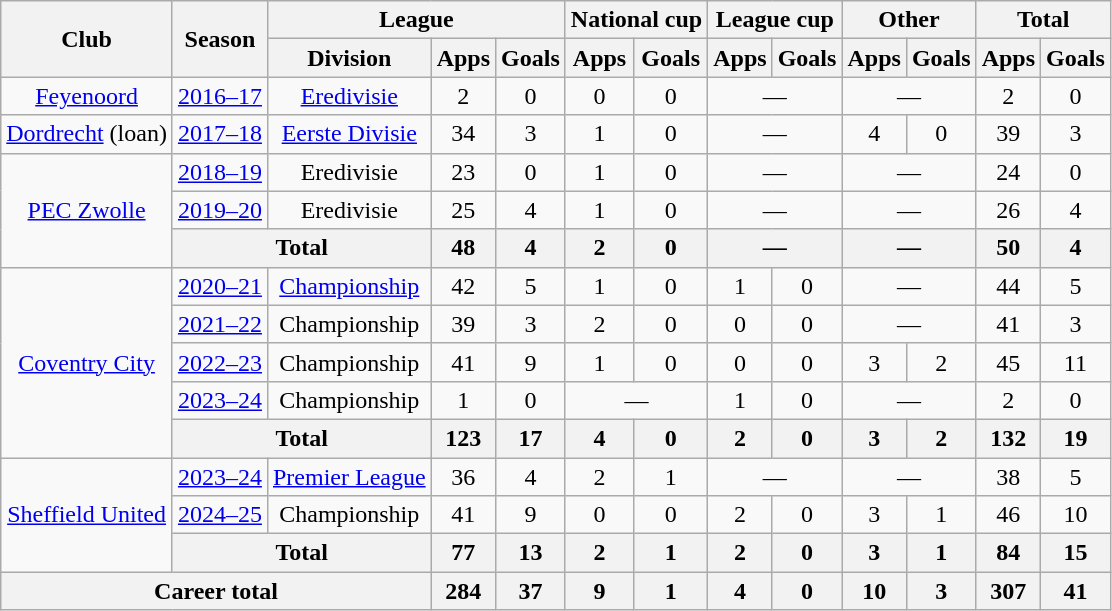<table class="wikitable" style="text-align:center">
<tr>
<th rowspan="2">Club</th>
<th rowspan="2">Season</th>
<th colspan="3">League</th>
<th colspan="2">National cup</th>
<th colspan="2">League cup</th>
<th colspan="2">Other</th>
<th colspan="2">Total</th>
</tr>
<tr>
<th>Division</th>
<th>Apps</th>
<th>Goals</th>
<th>Apps</th>
<th>Goals</th>
<th>Apps</th>
<th>Goals</th>
<th>Apps</th>
<th>Goals</th>
<th>Apps</th>
<th>Goals</th>
</tr>
<tr>
<td><a href='#'>Feyenoord</a></td>
<td><a href='#'>2016–17</a></td>
<td><a href='#'>Eredivisie</a></td>
<td>2</td>
<td>0</td>
<td>0</td>
<td>0</td>
<td colspan="2">—</td>
<td colspan="2">—</td>
<td>2</td>
<td>0</td>
</tr>
<tr>
<td><a href='#'>Dordrecht</a> (loan)</td>
<td><a href='#'>2017–18</a></td>
<td><a href='#'>Eerste Divisie</a></td>
<td>34</td>
<td>3</td>
<td>1</td>
<td>0</td>
<td colspan="2">—</td>
<td>4</td>
<td>0</td>
<td>39</td>
<td>3</td>
</tr>
<tr>
<td rowspan="3"><a href='#'>PEC Zwolle</a></td>
<td><a href='#'>2018–19</a></td>
<td>Eredivisie</td>
<td>23</td>
<td>0</td>
<td>1</td>
<td>0</td>
<td colspan="2">—</td>
<td colspan="2">—</td>
<td>24</td>
<td>0</td>
</tr>
<tr>
<td><a href='#'>2019–20</a></td>
<td>Eredivisie</td>
<td>25</td>
<td>4</td>
<td>1</td>
<td>0</td>
<td colspan="2">—</td>
<td colspan="2">—</td>
<td>26</td>
<td>4</td>
</tr>
<tr>
<th colspan="2">Total</th>
<th>48</th>
<th>4</th>
<th>2</th>
<th>0</th>
<th colspan="2">—</th>
<th colspan="2">—</th>
<th>50</th>
<th>4</th>
</tr>
<tr>
<td rowspan="5"><a href='#'>Coventry City</a></td>
<td><a href='#'>2020–21</a></td>
<td><a href='#'>Championship</a></td>
<td>42</td>
<td>5</td>
<td>1</td>
<td>0</td>
<td>1</td>
<td>0</td>
<td colspan="2">—</td>
<td>44</td>
<td>5</td>
</tr>
<tr>
<td><a href='#'>2021–22</a></td>
<td>Championship</td>
<td>39</td>
<td>3</td>
<td>2</td>
<td>0</td>
<td>0</td>
<td>0</td>
<td colspan="2">—</td>
<td>41</td>
<td>3</td>
</tr>
<tr>
<td><a href='#'>2022–23</a></td>
<td>Championship</td>
<td>41</td>
<td>9</td>
<td>1</td>
<td>0</td>
<td>0</td>
<td>0</td>
<td>3</td>
<td>2</td>
<td>45</td>
<td>11</td>
</tr>
<tr>
<td><a href='#'>2023–24</a></td>
<td>Championship</td>
<td>1</td>
<td>0</td>
<td colspan="2">—</td>
<td>1</td>
<td>0</td>
<td colspan="2">—</td>
<td>2</td>
<td>0</td>
</tr>
<tr>
<th colspan="2">Total</th>
<th>123</th>
<th>17</th>
<th>4</th>
<th>0</th>
<th>2</th>
<th>0</th>
<th>3</th>
<th>2</th>
<th>132</th>
<th>19</th>
</tr>
<tr>
<td rowspan="3"><a href='#'>Sheffield United</a></td>
<td><a href='#'>2023–24</a></td>
<td><a href='#'>Premier League</a></td>
<td>36</td>
<td>4</td>
<td>2</td>
<td>1</td>
<td colspan="2">—</td>
<td colspan="2">—</td>
<td>38</td>
<td>5</td>
</tr>
<tr>
<td><a href='#'>2024–25</a></td>
<td>Championship</td>
<td>41</td>
<td>9</td>
<td>0</td>
<td>0</td>
<td>2</td>
<td>0</td>
<td>3</td>
<td>1</td>
<td>46</td>
<td>10</td>
</tr>
<tr>
<th colspan="2">Total</th>
<th>77</th>
<th>13</th>
<th>2</th>
<th>1</th>
<th>2</th>
<th>0</th>
<th>3</th>
<th>1</th>
<th>84</th>
<th>15</th>
</tr>
<tr>
<th colspan="3">Career total</th>
<th>284</th>
<th>37</th>
<th>9</th>
<th>1</th>
<th>4</th>
<th>0</th>
<th>10</th>
<th>3</th>
<th>307</th>
<th>41</th>
</tr>
</table>
